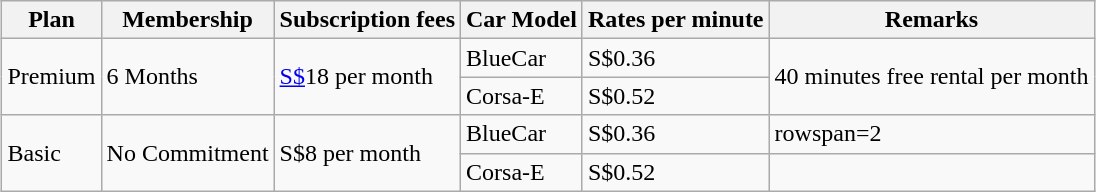<table class="wikitable" style="margin: 1em auto 1em auto">
<tr>
<th>Plan</th>
<th>Membership</th>
<th>Subscription fees</th>
<th>Car Model</th>
<th>Rates per minute</th>
<th>Remarks</th>
</tr>
<tr>
<td rowspan=2>Premium</td>
<td rowspan=2>6 Months</td>
<td rowspan=2><a href='#'>S$</a>18 per month</td>
<td>BlueCar</td>
<td>S$0.36</td>
<td rowspan=2>40 minutes free rental per month</td>
</tr>
<tr>
<td>Corsa-E</td>
<td>S$0.52</td>
</tr>
<tr>
<td rowspan=2>Basic</td>
<td rowspan=2>No Commitment</td>
<td rowspan=2>S$8 per month</td>
<td>BlueCar</td>
<td>S$0.36</td>
<td>rowspan=2 </td>
</tr>
<tr>
<td>Corsa-E</td>
<td>S$0.52</td>
</tr>
</table>
